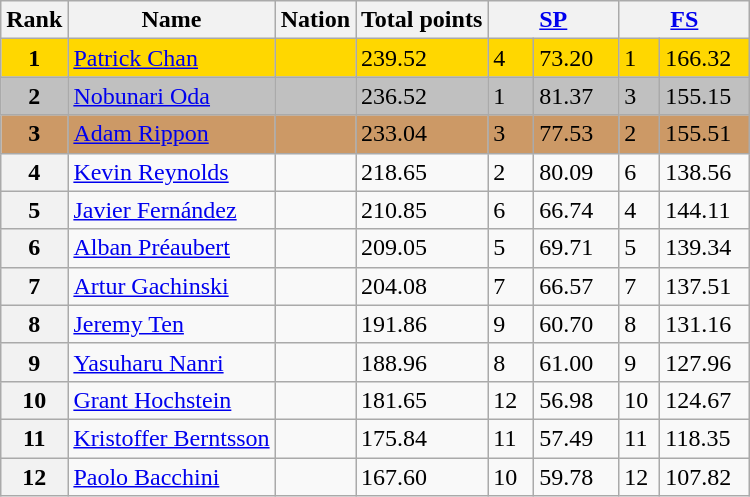<table class="wikitable sortable">
<tr>
<th>Rank</th>
<th>Name</th>
<th>Nation</th>
<th>Total points</th>
<th colspan="2" width="80px"><a href='#'>SP</a></th>
<th colspan="2" width="80px"><a href='#'>FS</a></th>
</tr>
<tr bgcolor="gold">
<td align="center"><strong>1</strong></td>
<td><a href='#'>Patrick Chan</a></td>
<td></td>
<td>239.52</td>
<td>4</td>
<td>73.20</td>
<td>1</td>
<td>166.32</td>
</tr>
<tr bgcolor="silver">
<td align="center"><strong>2</strong></td>
<td><a href='#'>Nobunari Oda</a></td>
<td></td>
<td>236.52</td>
<td>1</td>
<td>81.37</td>
<td>3</td>
<td>155.15</td>
</tr>
<tr bgcolor="cc9966">
<td align="center"><strong>3</strong></td>
<td><a href='#'>Adam Rippon</a></td>
<td></td>
<td>233.04</td>
<td>3</td>
<td>77.53</td>
<td>2</td>
<td>155.51</td>
</tr>
<tr>
<th>4</th>
<td><a href='#'>Kevin Reynolds</a></td>
<td></td>
<td>218.65</td>
<td>2</td>
<td>80.09</td>
<td>6</td>
<td>138.56</td>
</tr>
<tr>
<th>5</th>
<td><a href='#'>Javier Fernández</a></td>
<td></td>
<td>210.85</td>
<td>6</td>
<td>66.74</td>
<td>4</td>
<td>144.11</td>
</tr>
<tr>
<th>6</th>
<td><a href='#'>Alban Préaubert</a></td>
<td></td>
<td>209.05</td>
<td>5</td>
<td>69.71</td>
<td>5</td>
<td>139.34</td>
</tr>
<tr>
<th>7</th>
<td><a href='#'>Artur Gachinski</a></td>
<td></td>
<td>204.08</td>
<td>7</td>
<td>66.57</td>
<td>7</td>
<td>137.51</td>
</tr>
<tr>
<th>8</th>
<td><a href='#'>Jeremy Ten</a></td>
<td></td>
<td>191.86</td>
<td>9</td>
<td>60.70</td>
<td>8</td>
<td>131.16</td>
</tr>
<tr>
<th>9</th>
<td><a href='#'>Yasuharu Nanri</a></td>
<td></td>
<td>188.96</td>
<td>8</td>
<td>61.00</td>
<td>9</td>
<td>127.96</td>
</tr>
<tr>
<th>10</th>
<td><a href='#'>Grant Hochstein</a></td>
<td></td>
<td>181.65</td>
<td>12</td>
<td>56.98</td>
<td>10</td>
<td>124.67</td>
</tr>
<tr>
<th>11</th>
<td><a href='#'>Kristoffer Berntsson</a></td>
<td></td>
<td>175.84</td>
<td>11</td>
<td>57.49</td>
<td>11</td>
<td>118.35</td>
</tr>
<tr>
<th>12</th>
<td><a href='#'>Paolo Bacchini</a></td>
<td></td>
<td>167.60</td>
<td>10</td>
<td>59.78</td>
<td>12</td>
<td>107.82</td>
</tr>
</table>
